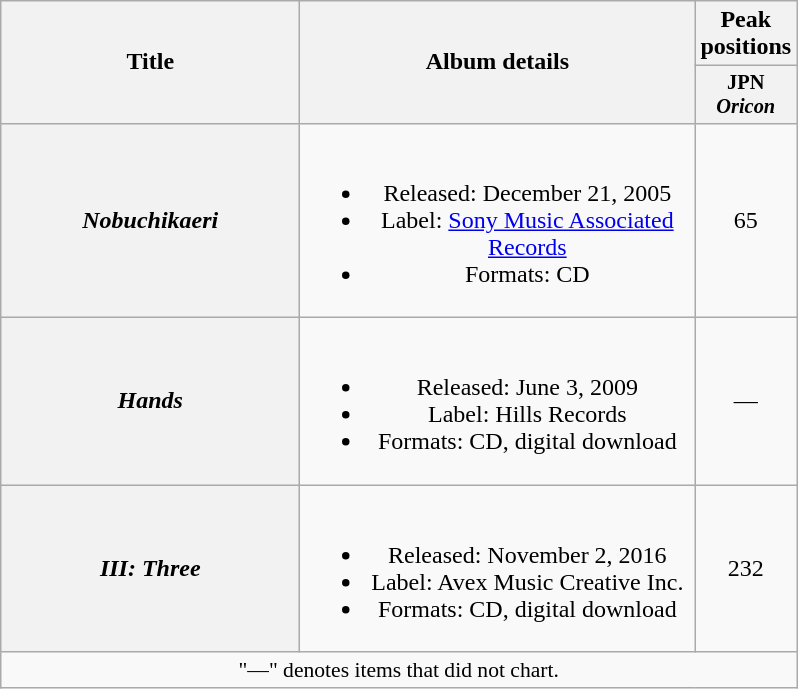<table class="wikitable plainrowheaders" style="text-align:center;">
<tr>
<th style="width:12em;" rowspan="2">Title</th>
<th style="width:16em;" rowspan="2">Album details</th>
<th colspan="1">Peak positions</th>
</tr>
<tr>
<th style="width:3em;font-size:85%">JPN<br><em>Oricon</em><br></th>
</tr>
<tr>
<th scope="row"><em>Nobuchikaeri</em></th>
<td><br><ul><li>Released: December 21, 2005</li><li>Label: <a href='#'>Sony Music Associated Records</a></li><li>Formats: CD</li></ul></td>
<td>65</td>
</tr>
<tr>
<th scope="row"><em>Hands</em></th>
<td><br><ul><li>Released: June 3, 2009</li><li>Label: Hills Records</li><li>Formats: CD, digital download</li></ul></td>
<td>—</td>
</tr>
<tr>
<th scope="row"><em>III: Three</em></th>
<td><br><ul><li>Released: November 2, 2016</li><li>Label: Avex Music Creative Inc.</li><li>Formats: CD, digital download</li></ul></td>
<td>232</td>
</tr>
<tr>
<td colspan="12" align="center" style="font-size:90%;">"—" denotes items that did not chart.</td>
</tr>
</table>
